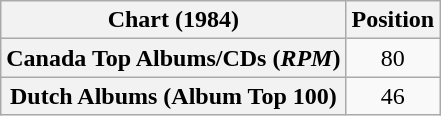<table class="wikitable plainrowheaders" style="text-align:center">
<tr>
<th scope="col">Chart (1984)</th>
<th scope="col">Position</th>
</tr>
<tr>
<th scope="row">Canada Top Albums/CDs (<em>RPM</em>)</th>
<td>80</td>
</tr>
<tr>
<th scope="row">Dutch Albums (Album Top 100)</th>
<td>46</td>
</tr>
</table>
